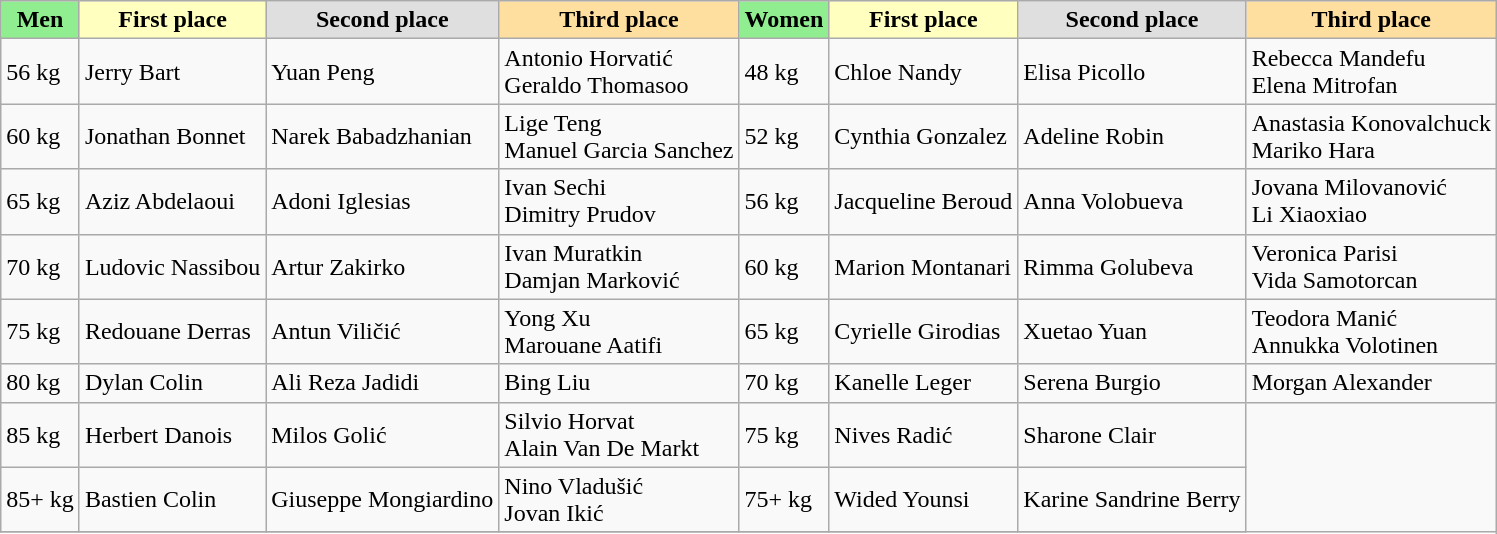<table class="wikitable">
<tr>
<th style="background:lightgreen;">Men</th>
<th style="background:#ffffbf;">First place</th>
<th style="background:#dfdfdf;">Second place</th>
<th style="background:#ffdf9f;">Third place</th>
<th style="background:lightgreen;">Women</th>
<th style="background:#ffffbf;">First place</th>
<th style="background:#dfdfdf;">Second place</th>
<th style="background:#ffdf9f;">Third place</th>
</tr>
<tr>
<td>56 kg</td>
<td> Jerry Bart</td>
<td> Yuan Peng</td>
<td> Antonio Horvatić <br>  Geraldo Thomasoo</td>
<td>48 kg</td>
<td> Chloe Nandy</td>
<td> Elisa Picollo</td>
<td> Rebecca Mandefu <br>  Elena Mitrofan</td>
</tr>
<tr>
<td>60 kg</td>
<td> Jonathan Bonnet</td>
<td> Narek Babadzhanian</td>
<td> Lige Teng <br>  Manuel Garcia Sanchez</td>
<td>52 kg</td>
<td> Cynthia Gonzalez</td>
<td> Adeline Robin</td>
<td> Anastasia Konovalchuck <br>  Mariko Hara</td>
</tr>
<tr>
<td>65 kg</td>
<td> Aziz Abdelaoui</td>
<td> Adoni Iglesias</td>
<td> Ivan Sechi <br>  Dimitry Prudov</td>
<td>56 kg</td>
<td> Jacqueline Beroud</td>
<td> Anna Volobueva</td>
<td> Jovana Milovanović <br>  Li Xiaoxiao</td>
</tr>
<tr>
<td>70 kg</td>
<td> Ludovic Nassibou</td>
<td> Artur Zakirko</td>
<td> Ivan Muratkin <br>  Damjan Marković</td>
<td>60 kg</td>
<td> Marion Montanari</td>
<td> Rimma Golubeva</td>
<td> Veronica Parisi<br>  Vida Samotorcan</td>
</tr>
<tr>
<td>75 kg</td>
<td> Redouane Derras</td>
<td> Antun Viličić</td>
<td> Yong Xu<br>  Marouane Aatifi</td>
<td>65 kg</td>
<td> Cyrielle Girodias</td>
<td> Xuetao Yuan</td>
<td> Teodora Manić <br>  Annukka Volotinen</td>
</tr>
<tr>
<td>80 kg</td>
<td> Dylan Colin</td>
<td> Ali Reza Jadidi</td>
<td> Bing Liu</td>
<td>70 kg</td>
<td> Kanelle Leger</td>
<td> Serena Burgio</td>
<td> Morgan Alexander</td>
</tr>
<tr>
<td>85 kg</td>
<td> Herbert Danois</td>
<td> Milos Golić</td>
<td> Silvio Horvat <br>  Alain Van De Markt</td>
<td>75 kg</td>
<td> Nives Radić</td>
<td> Sharone Clair</td>
</tr>
<tr>
<td>85+ kg</td>
<td> Bastien Colin</td>
<td> Giuseppe Mongiardino</td>
<td> Nino Vladušić <br>  Jovan Ikić</td>
<td>75+ kg</td>
<td> Wided Younsi</td>
<td> Karine Sandrine Berry</td>
</tr>
<tr>
</tr>
</table>
